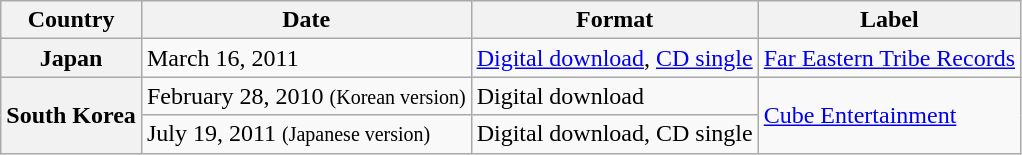<table class="wikitable plainrowheaders">
<tr>
<th scope="col">Country</th>
<th>Date</th>
<th>Format</th>
<th>Label</th>
</tr>
<tr>
<th scope="row" rowspan="1">Japan</th>
<td>March 16, 2011</td>
<td><a href='#'>Digital download</a>, <a href='#'>CD single</a></td>
<td rowspan="1"><a href='#'>Far Eastern Tribe Records</a></td>
</tr>
<tr>
<th scope="row" rowspan="2">South Korea</th>
<td>February 28, 2010 <small>(Korean version)</small></td>
<td>Digital download</td>
<td rowspan="2"><a href='#'>Cube Entertainment</a></td>
</tr>
<tr>
<td>July 19, 2011 <small>(Japanese version)</small></td>
<td>Digital download, CD single</td>
</tr>
</table>
